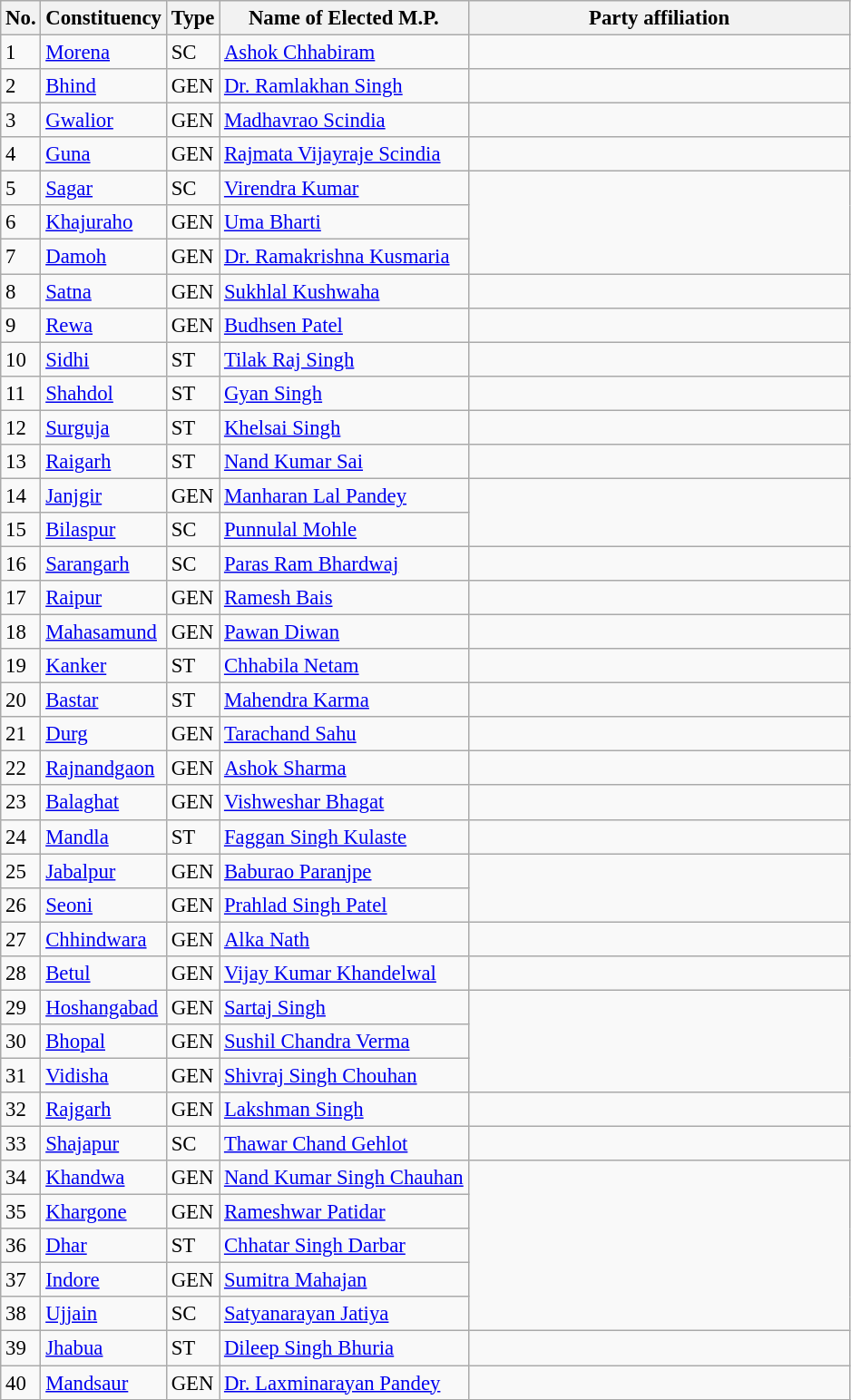<table class="wikitable" style="font-size:95%;">
<tr>
<th>No.</th>
<th>Constituency</th>
<th>Type</th>
<th>Name of Elected M.P.</th>
<th colspan="2" style="width:18em;">Party affiliation</th>
</tr>
<tr>
<td>1</td>
<td><a href='#'>Morena</a></td>
<td>SC</td>
<td><a href='#'>Ashok Chhabiram</a></td>
<td></td>
</tr>
<tr>
<td>2</td>
<td><a href='#'>Bhind</a></td>
<td>GEN</td>
<td><a href='#'>Dr. Ramlakhan Singh</a></td>
</tr>
<tr>
<td>3</td>
<td><a href='#'>Gwalior</a></td>
<td>GEN</td>
<td><a href='#'>Madhavrao Scindia</a></td>
<td></td>
</tr>
<tr>
<td>4</td>
<td><a href='#'>Guna</a></td>
<td>GEN</td>
<td><a href='#'>Rajmata Vijayraje Scindia</a></td>
<td></td>
</tr>
<tr>
<td>5</td>
<td><a href='#'>Sagar</a></td>
<td>SC</td>
<td><a href='#'>Virendra Kumar</a></td>
</tr>
<tr>
<td>6</td>
<td><a href='#'>Khajuraho</a></td>
<td>GEN</td>
<td><a href='#'>Uma Bharti</a></td>
</tr>
<tr>
<td>7</td>
<td><a href='#'>Damoh</a></td>
<td>GEN</td>
<td><a href='#'>Dr. Ramakrishna Kusmaria</a></td>
</tr>
<tr>
<td>8</td>
<td><a href='#'>Satna</a></td>
<td>GEN</td>
<td><a href='#'>Sukhlal Kushwaha</a></td>
<td></td>
</tr>
<tr>
<td>9</td>
<td><a href='#'>Rewa</a></td>
<td>GEN</td>
<td><a href='#'>Budhsen Patel</a></td>
</tr>
<tr>
<td>10</td>
<td><a href='#'>Sidhi</a></td>
<td>ST</td>
<td><a href='#'>Tilak Raj Singh</a></td>
<td></td>
</tr>
<tr>
<td>11</td>
<td><a href='#'>Shahdol</a></td>
<td>ST</td>
<td><a href='#'>Gyan Singh</a></td>
<td></td>
</tr>
<tr>
<td>12</td>
<td><a href='#'>Surguja</a></td>
<td>ST</td>
<td><a href='#'>Khelsai Singh</a></td>
<td></td>
</tr>
<tr>
<td>13</td>
<td><a href='#'>Raigarh</a></td>
<td>ST</td>
<td><a href='#'>Nand Kumar Sai</a></td>
<td></td>
</tr>
<tr>
<td>14</td>
<td><a href='#'>Janjgir</a></td>
<td>GEN</td>
<td><a href='#'>Manharan Lal Pandey</a></td>
</tr>
<tr>
<td>15</td>
<td><a href='#'>Bilaspur</a></td>
<td>SC</td>
<td><a href='#'>Punnulal Mohle</a></td>
</tr>
<tr>
<td>16</td>
<td><a href='#'>Sarangarh</a></td>
<td>SC</td>
<td><a href='#'>Paras Ram Bhardwaj</a></td>
<td></td>
</tr>
<tr>
<td>17</td>
<td><a href='#'>Raipur</a></td>
<td>GEN</td>
<td><a href='#'>Ramesh Bais</a></td>
<td></td>
</tr>
<tr>
<td>18</td>
<td><a href='#'>Mahasamund</a></td>
<td>GEN</td>
<td><a href='#'>Pawan Diwan</a></td>
<td></td>
</tr>
<tr>
<td>19</td>
<td><a href='#'>Kanker</a></td>
<td>ST</td>
<td><a href='#'>Chhabila Netam</a></td>
</tr>
<tr>
<td>20</td>
<td><a href='#'>Bastar</a></td>
<td>ST</td>
<td><a href='#'>Mahendra Karma</a></td>
<td></td>
</tr>
<tr>
<td>21</td>
<td><a href='#'>Durg</a></td>
<td>GEN</td>
<td><a href='#'>Tarachand Sahu</a></td>
<td></td>
</tr>
<tr>
<td>22</td>
<td><a href='#'>Rajnandgaon</a></td>
<td>GEN</td>
<td><a href='#'>Ashok Sharma</a></td>
</tr>
<tr>
<td>23</td>
<td><a href='#'>Balaghat</a></td>
<td>GEN</td>
<td><a href='#'>Vishweshar Bhagat</a></td>
<td></td>
</tr>
<tr>
<td>24</td>
<td><a href='#'>Mandla</a></td>
<td>ST</td>
<td><a href='#'>Faggan Singh Kulaste</a></td>
<td></td>
</tr>
<tr>
<td>25</td>
<td><a href='#'>Jabalpur</a></td>
<td>GEN</td>
<td><a href='#'>Baburao Paranjpe</a></td>
</tr>
<tr>
<td>26</td>
<td><a href='#'>Seoni</a></td>
<td>GEN</td>
<td><a href='#'>Prahlad Singh Patel</a></td>
</tr>
<tr>
<td>27</td>
<td><a href='#'>Chhindwara</a></td>
<td>GEN</td>
<td><a href='#'>Alka Nath</a></td>
<td></td>
</tr>
<tr>
<td>28</td>
<td><a href='#'>Betul</a></td>
<td>GEN</td>
<td><a href='#'>Vijay Kumar Khandelwal</a></td>
<td></td>
</tr>
<tr>
<td>29</td>
<td><a href='#'>Hoshangabad</a></td>
<td>GEN</td>
<td><a href='#'>Sartaj Singh</a></td>
</tr>
<tr>
<td>30</td>
<td><a href='#'>Bhopal</a></td>
<td>GEN</td>
<td><a href='#'>Sushil Chandra Verma</a></td>
</tr>
<tr>
<td>31</td>
<td><a href='#'>Vidisha</a></td>
<td>GEN</td>
<td><a href='#'>Shivraj Singh Chouhan</a></td>
</tr>
<tr>
<td>32</td>
<td><a href='#'>Rajgarh</a></td>
<td>GEN</td>
<td><a href='#'>Lakshman Singh</a></td>
<td></td>
</tr>
<tr>
<td>33</td>
<td><a href='#'>Shajapur</a></td>
<td>SC</td>
<td><a href='#'>Thawar Chand Gehlot</a></td>
<td></td>
</tr>
<tr>
<td>34</td>
<td><a href='#'>Khandwa</a></td>
<td>GEN</td>
<td><a href='#'>Nand Kumar Singh Chauhan</a></td>
</tr>
<tr>
<td>35</td>
<td><a href='#'>Khargone</a></td>
<td>GEN</td>
<td><a href='#'>Rameshwar Patidar</a></td>
</tr>
<tr>
<td>36</td>
<td><a href='#'>Dhar</a></td>
<td>ST</td>
<td><a href='#'>Chhatar Singh Darbar</a></td>
</tr>
<tr>
<td>37</td>
<td><a href='#'>Indore</a></td>
<td>GEN</td>
<td><a href='#'>Sumitra Mahajan</a></td>
</tr>
<tr>
<td>38</td>
<td><a href='#'>Ujjain</a></td>
<td>SC</td>
<td><a href='#'>Satyanarayan Jatiya</a></td>
</tr>
<tr>
<td>39</td>
<td><a href='#'>Jhabua</a></td>
<td>ST</td>
<td><a href='#'>Dileep Singh Bhuria</a></td>
<td></td>
</tr>
<tr>
<td>40</td>
<td><a href='#'>Mandsaur</a></td>
<td>GEN</td>
<td><a href='#'>Dr. Laxminarayan Pandey</a></td>
<td></td>
</tr>
<tr>
</tr>
</table>
